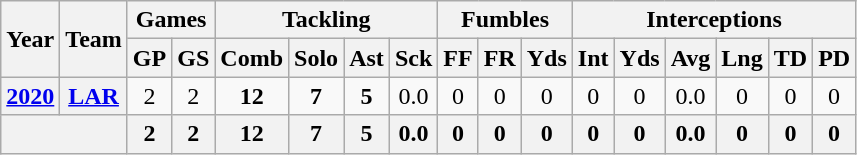<table class="wikitable"  style="text-align:center; width:45%;">
<tr>
<th rowspan="2">Year</th>
<th rowspan="2">Team</th>
<th colspan="2">Games</th>
<th colspan="4">Tackling</th>
<th colspan="3">Fumbles</th>
<th colspan="6">Interceptions</th>
</tr>
<tr>
<th>GP</th>
<th>GS</th>
<th>Comb</th>
<th>Solo</th>
<th>Ast</th>
<th>Sck</th>
<th>FF</th>
<th>FR</th>
<th>Yds</th>
<th>Int</th>
<th>Yds</th>
<th>Avg</th>
<th>Lng</th>
<th>TD</th>
<th>PD</th>
</tr>
<tr>
<th><a href='#'>2020</a></th>
<th><a href='#'>LAR</a></th>
<td>2</td>
<td>2</td>
<td><strong>12</strong></td>
<td><strong>7</strong></td>
<td><strong>5</strong></td>
<td>0.0</td>
<td>0</td>
<td>0</td>
<td>0</td>
<td>0</td>
<td>0</td>
<td>0.0</td>
<td>0</td>
<td>0</td>
<td>0</td>
</tr>
<tr>
<th colspan="2"></th>
<th>2</th>
<th>2</th>
<th>12</th>
<th>7</th>
<th>5</th>
<th>0.0</th>
<th>0</th>
<th>0</th>
<th>0</th>
<th>0</th>
<th>0</th>
<th>0.0</th>
<th>0</th>
<th>0</th>
<th>0</th>
</tr>
</table>
